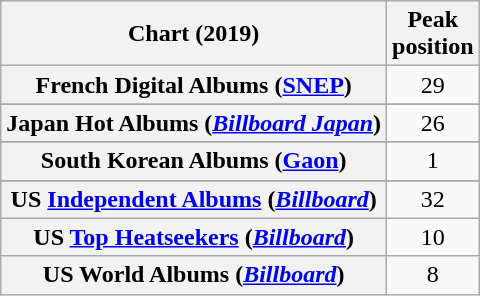<table class="wikitable sortable plainrowheaders" style="text-align:center">
<tr>
<th scope="col">Chart (2019)</th>
<th scope="col">Peak<br>position</th>
</tr>
<tr>
<th scope="row">French Digital Albums (<a href='#'>SNEP</a>)</th>
<td>29</td>
</tr>
<tr>
</tr>
<tr>
<th scope="row">Japan Hot Albums (<em><a href='#'>Billboard Japan</a></em>)</th>
<td>26</td>
</tr>
<tr>
</tr>
<tr>
<th scope="row">South Korean Albums (<a href='#'>Gaon</a>)</th>
<td>1</td>
</tr>
<tr>
</tr>
<tr>
<th scope="row">US <a href='#'>Independent Albums</a> (<a href='#'><em>Billboard</em></a>)</th>
<td>32</td>
</tr>
<tr>
<th scope="row">US <a href='#'>Top Heatseekers</a> (<a href='#'><em>Billboard</em></a>)</th>
<td>10</td>
</tr>
<tr>
<th scope="row">US World Albums (<a href='#'><em>Billboard</em></a>)</th>
<td>8</td>
</tr>
</table>
